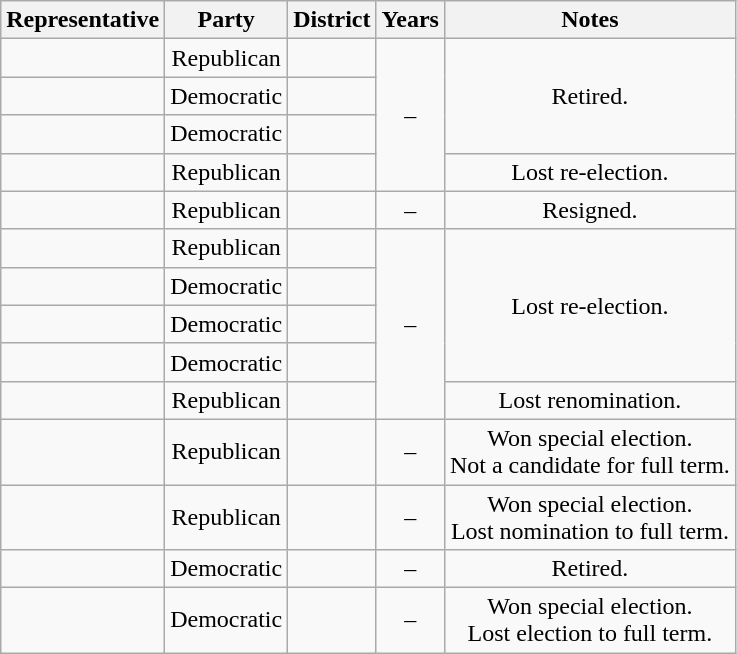<table class="wikitable sortable" style="text-align:center">
<tr valign=bottom>
<th>Representative</th>
<th>Party</th>
<th>District</th>
<th>Years</th>
<th>Notes</th>
</tr>
<tr>
<td align=left></td>
<td>Republican</td>
<td></td>
<td rowspan="4" nowrap=""> –<br></td>
<td rowspan="3">Retired.</td>
</tr>
<tr>
<td align=left></td>
<td>Democratic</td>
<td></td>
</tr>
<tr>
<td align=left></td>
<td>Democratic</td>
<td></td>
</tr>
<tr>
<td align=left></td>
<td>Republican</td>
<td></td>
<td>Lost re-election.</td>
</tr>
<tr>
<td align=left></td>
<td>Republican</td>
<td></td>
<td nowrap> –<br></td>
<td>Resigned.</td>
</tr>
<tr>
<td align=left></td>
<td>Republican</td>
<td></td>
<td rowspan="5" nowrap=""> –<br></td>
<td rowspan="4">Lost re-election.</td>
</tr>
<tr>
<td align=left></td>
<td>Democratic</td>
<td></td>
</tr>
<tr>
<td align=left></td>
<td>Democratic</td>
<td></td>
</tr>
<tr>
<td align=left></td>
<td>Democratic</td>
<td></td>
</tr>
<tr>
<td align=left></td>
<td>Republican</td>
<td></td>
<td>Lost renomination.</td>
</tr>
<tr>
<td align=left></td>
<td>Republican</td>
<td></td>
<td nowrap> –<br></td>
<td>Won special election.<br>Not a candidate for full term.</td>
</tr>
<tr>
<td align=left></td>
<td>Republican</td>
<td></td>
<td nowrap> –<br></td>
<td>Won special election.<br>Lost nomination to full term.</td>
</tr>
<tr>
<td align=left></td>
<td>Democratic</td>
<td></td>
<td nowrap> –<br></td>
<td>Retired.</td>
</tr>
<tr>
<td align=left></td>
<td>Democratic</td>
<td></td>
<td nowrap> –<br></td>
<td>Won special election.<br>Lost election to full term.</td>
</tr>
</table>
